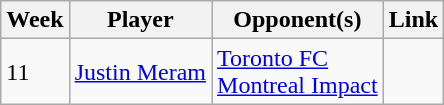<table class=wikitable>
<tr>
<th>Week</th>
<th>Player</th>
<th>Opponent(s)</th>
<th>Link</th>
</tr>
<tr>
<td>11</td>
<td> <a href='#'>Justin Meram</a></td>
<td><a href='#'>Toronto FC</a><br><a href='#'>Montreal Impact</a></td>
<td></td>
</tr>
</table>
